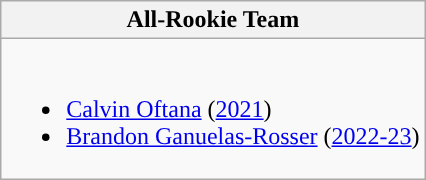<table class=wikitable>
<tr>
<th>All-Rookie Team</th>
</tr>
<tr>
<td valign="top"><br><ul><li><a href='#'>Calvin Oftana</a> (<a href='#'>2021</a>)</li><li><a href='#'>Brandon Ganuelas-Rosser</a> (<a href='#'>2022-23</a>)</li></ul></td>
</tr>
</table>
